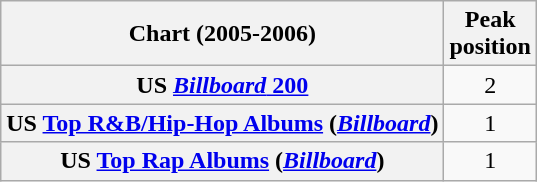<table class="wikitable sortable plainrowheaders">
<tr>
<th scope="col">Chart (2005-2006)</th>
<th scope="col">Peak<br>position</th>
</tr>
<tr>
<th scope="row">US <a href='#'><em>Billboard</em> 200</a></th>
<td style="text-align:center;">2</td>
</tr>
<tr>
<th scope="row">US <a href='#'>Top R&B/Hip-Hop Albums</a> (<em><a href='#'>Billboard</a></em>)</th>
<td style="text-align:center;">1</td>
</tr>
<tr>
<th scope="row">US <a href='#'>Top Rap Albums</a> (<em><a href='#'>Billboard</a></em>)</th>
<td style="text-align:center;">1</td>
</tr>
</table>
